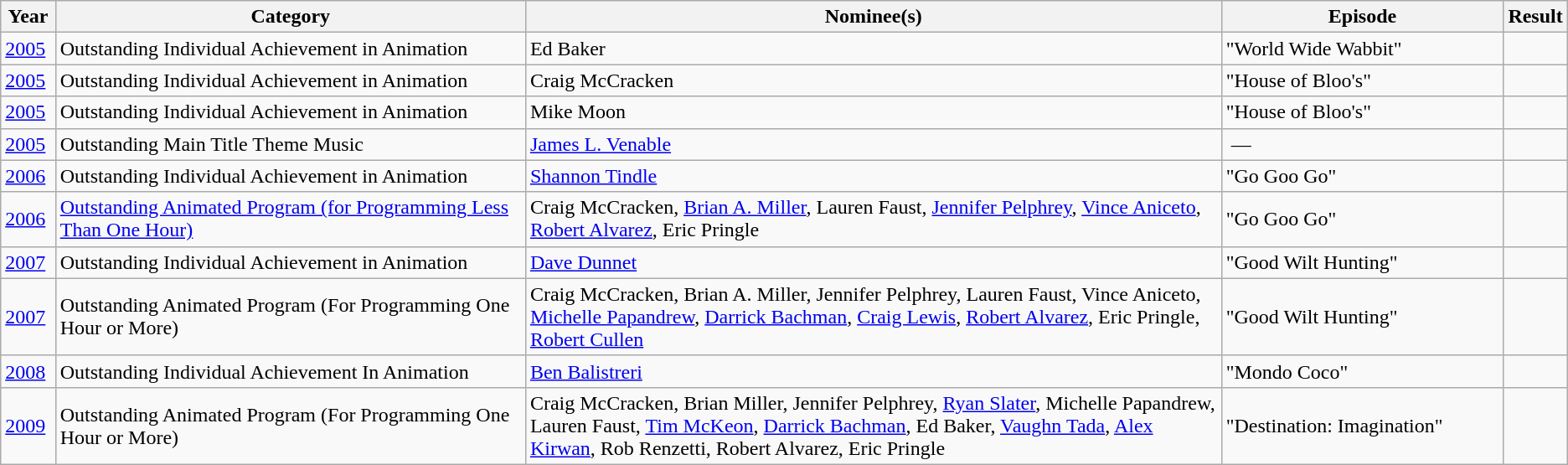<table class="wikitable sortable">
<tr>
<th style="width:3.5%;">Year</th>
<th style="width:30%;">Category</th>
<th class="unsortable">Nominee(s)</th>
<th style="width:18%;">Episode</th>
<th style="width:3.5%;">Result</th>
</tr>
<tr>
<td><a href='#'>2005</a></td>
<td>Outstanding Individual Achievement in Animation</td>
<td>Ed Baker</td>
<td>"World Wide Wabbit"</td>
<td></td>
</tr>
<tr>
<td><a href='#'>2005</a></td>
<td>Outstanding Individual Achievement in Animation</td>
<td>Craig McCracken</td>
<td>"House of Bloo's"</td>
<td></td>
</tr>
<tr>
<td><a href='#'>2005</a></td>
<td>Outstanding Individual Achievement in Animation</td>
<td>Mike Moon</td>
<td>"House of Bloo's"</td>
<td></td>
</tr>
<tr>
<td><a href='#'>2005</a></td>
<td>Outstanding Main Title Theme Music</td>
<td><a href='#'>James L. Venable</a></td>
<td> —</td>
<td></td>
</tr>
<tr>
<td><a href='#'>2006</a></td>
<td>Outstanding Individual Achievement in Animation</td>
<td><a href='#'>Shannon Tindle</a></td>
<td>"Go Goo Go"</td>
<td></td>
</tr>
<tr>
<td><a href='#'>2006</a></td>
<td><a href='#'>Outstanding Animated Program (for Programming Less Than One Hour)</a></td>
<td>Craig McCracken, <a href='#'>Brian A. Miller</a>, Lauren Faust, <a href='#'>Jennifer Pelphrey</a>, <a href='#'>Vince Aniceto</a>, <a href='#'>Robert Alvarez</a>, Eric Pringle</td>
<td>"Go Goo Go"</td>
<td></td>
</tr>
<tr>
<td><a href='#'>2007</a></td>
<td>Outstanding Individual Achievement in Animation</td>
<td><a href='#'>Dave Dunnet</a></td>
<td>"Good Wilt Hunting"</td>
<td></td>
</tr>
<tr>
<td><a href='#'>2007</a></td>
<td>Outstanding Animated Program (For Programming One Hour or More)</td>
<td>Craig McCracken, Brian A. Miller, Jennifer Pelphrey, Lauren Faust, Vince Aniceto, <a href='#'>Michelle Papandrew</a>, <a href='#'>Darrick Bachman</a>, <a href='#'>Craig Lewis</a>, <a href='#'>Robert Alvarez</a>, Eric Pringle, <a href='#'>Robert Cullen</a></td>
<td>"Good Wilt Hunting"</td>
<td></td>
</tr>
<tr>
<td><a href='#'>2008</a></td>
<td>Outstanding Individual Achievement In Animation</td>
<td><a href='#'>Ben Balistreri</a></td>
<td>"Mondo Coco"</td>
<td></td>
</tr>
<tr>
<td><a href='#'>2009</a></td>
<td>Outstanding Animated Program (For Programming One Hour or More)</td>
<td>Craig McCracken, Brian Miller, Jennifer Pelphrey, <a href='#'>Ryan Slater</a>, Michelle Papandrew, Lauren Faust, <a href='#'>Tim McKeon</a>, <a href='#'>Darrick Bachman</a>, Ed Baker, <a href='#'>Vaughn Tada</a>, <a href='#'>Alex Kirwan</a>, Rob Renzetti, Robert Alvarez, Eric Pringle</td>
<td>"Destination: Imagination"</td>
<td></td>
</tr>
</table>
